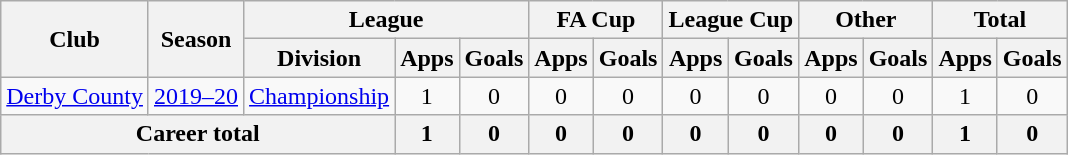<table class="wikitable" style="text-align:center">
<tr>
<th rowspan="2">Club</th>
<th rowspan="2">Season</th>
<th colspan="3">League</th>
<th colspan="2">FA Cup</th>
<th colspan="2">League Cup</th>
<th colspan="2">Other</th>
<th colspan="2">Total</th>
</tr>
<tr>
<th>Division</th>
<th>Apps</th>
<th>Goals</th>
<th>Apps</th>
<th>Goals</th>
<th>Apps</th>
<th>Goals</th>
<th>Apps</th>
<th>Goals</th>
<th>Apps</th>
<th>Goals</th>
</tr>
<tr>
<td><a href='#'>Derby County</a></td>
<td><a href='#'>2019–20</a></td>
<td><a href='#'>Championship</a></td>
<td>1</td>
<td>0</td>
<td>0</td>
<td>0</td>
<td>0</td>
<td>0</td>
<td>0</td>
<td>0</td>
<td>1</td>
<td>0</td>
</tr>
<tr>
<th colspan="3">Career total</th>
<th>1</th>
<th>0</th>
<th>0</th>
<th>0</th>
<th>0</th>
<th>0</th>
<th>0</th>
<th>0</th>
<th>1</th>
<th>0</th>
</tr>
</table>
